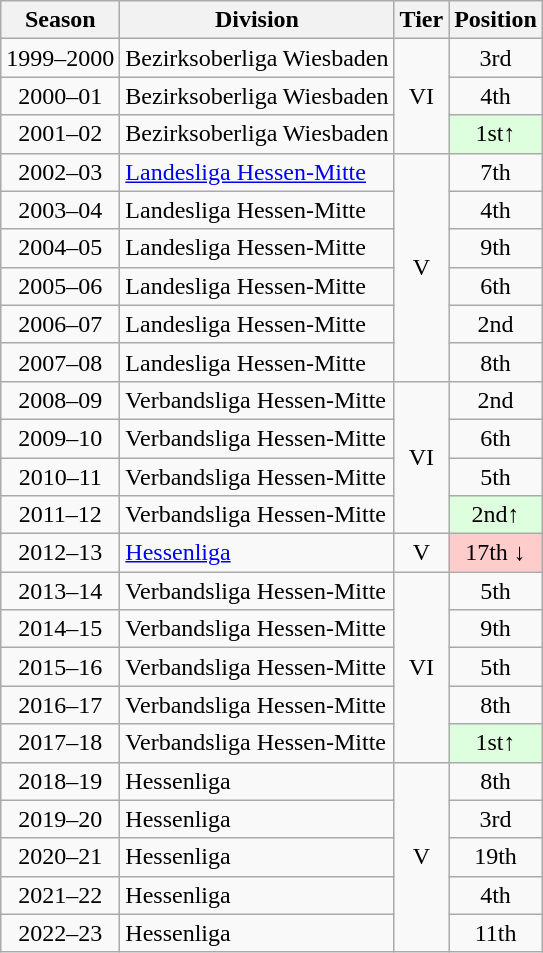<table class="wikitable">
<tr>
<th>Season</th>
<th>Division</th>
<th>Tier</th>
<th>Position</th>
</tr>
<tr align="center">
<td>1999–2000</td>
<td align="left">Bezirksoberliga Wiesbaden</td>
<td rowspan=3>VI</td>
<td>3rd</td>
</tr>
<tr align="center">
<td>2000–01</td>
<td align="left">Bezirksoberliga Wiesbaden</td>
<td>4th</td>
</tr>
<tr align="center">
<td>2001–02</td>
<td align="left">Bezirksoberliga Wiesbaden</td>
<td bgcolor="#ddffdd">1st↑</td>
</tr>
<tr align="center">
<td>2002–03</td>
<td align="left"><a href='#'>Landesliga Hessen-Mitte</a></td>
<td rowspan=6>V</td>
<td>7th</td>
</tr>
<tr align="center">
<td>2003–04</td>
<td align="left">Landesliga Hessen-Mitte</td>
<td>4th</td>
</tr>
<tr align="center">
<td>2004–05</td>
<td align="left">Landesliga Hessen-Mitte</td>
<td>9th</td>
</tr>
<tr align="center">
<td>2005–06</td>
<td align="left">Landesliga Hessen-Mitte</td>
<td>6th</td>
</tr>
<tr align="center">
<td>2006–07</td>
<td align="left">Landesliga Hessen-Mitte</td>
<td>2nd</td>
</tr>
<tr align="center">
<td>2007–08</td>
<td align="left">Landesliga Hessen-Mitte</td>
<td>8th</td>
</tr>
<tr align="center">
<td>2008–09</td>
<td align="left">Verbandsliga Hessen-Mitte</td>
<td rowspan=4>VI</td>
<td>2nd</td>
</tr>
<tr align="center">
<td>2009–10</td>
<td align="left">Verbandsliga Hessen-Mitte</td>
<td>6th</td>
</tr>
<tr align="center">
<td>2010–11</td>
<td align="left">Verbandsliga Hessen-Mitte</td>
<td>5th</td>
</tr>
<tr align="center">
<td>2011–12</td>
<td align="left">Verbandsliga Hessen-Mitte</td>
<td bgcolor="#ddffdd">2nd↑</td>
</tr>
<tr align="center">
<td>2012–13</td>
<td align="left"><a href='#'>Hessenliga</a></td>
<td>V</td>
<td bgcolor="#ffcccc">17th ↓</td>
</tr>
<tr align="center">
<td>2013–14</td>
<td align="left">Verbandsliga Hessen-Mitte</td>
<td rowspan=5>VI</td>
<td>5th</td>
</tr>
<tr align="center">
<td>2014–15</td>
<td align="left">Verbandsliga Hessen-Mitte</td>
<td>9th</td>
</tr>
<tr align="center">
<td>2015–16</td>
<td align="left">Verbandsliga Hessen-Mitte</td>
<td>5th</td>
</tr>
<tr align="center">
<td>2016–17</td>
<td align="left">Verbandsliga Hessen-Mitte</td>
<td>8th</td>
</tr>
<tr align="center">
<td>2017–18</td>
<td align="left">Verbandsliga Hessen-Mitte</td>
<td bgcolor="#ddffdd">1st↑</td>
</tr>
<tr align="center">
<td>2018–19</td>
<td align="left">Hessenliga</td>
<td rowspan=5>V</td>
<td>8th</td>
</tr>
<tr align="center">
<td>2019–20</td>
<td align="left">Hessenliga</td>
<td>3rd</td>
</tr>
<tr align="center">
<td>2020–21</td>
<td align="left">Hessenliga</td>
<td>19th</td>
</tr>
<tr align="center">
<td>2021–22</td>
<td align="left">Hessenliga</td>
<td>4th</td>
</tr>
<tr align="center">
<td>2022–23</td>
<td align="left">Hessenliga</td>
<td>11th</td>
</tr>
</table>
